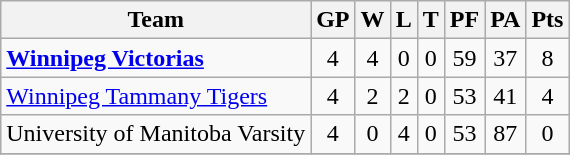<table class="wikitable">
<tr>
<th>Team</th>
<th>GP</th>
<th>W</th>
<th>L</th>
<th>T</th>
<th>PF</th>
<th>PA</th>
<th>Pts</th>
</tr>
<tr align="center">
<td align="left"><strong><a href='#'>Winnipeg Victorias</a></strong></td>
<td>4</td>
<td>4</td>
<td>0</td>
<td>0</td>
<td>59</td>
<td>37</td>
<td>8</td>
</tr>
<tr align="center">
<td align="left"><a href='#'>Winnipeg Tammany Tigers</a></td>
<td>4</td>
<td>2</td>
<td>2</td>
<td>0</td>
<td>53</td>
<td>41</td>
<td>4</td>
</tr>
<tr align="center">
<td align="left">University of Manitoba Varsity</td>
<td>4</td>
<td>0</td>
<td>4</td>
<td>0</td>
<td>53</td>
<td>87</td>
<td>0</td>
</tr>
<tr align="center">
</tr>
</table>
